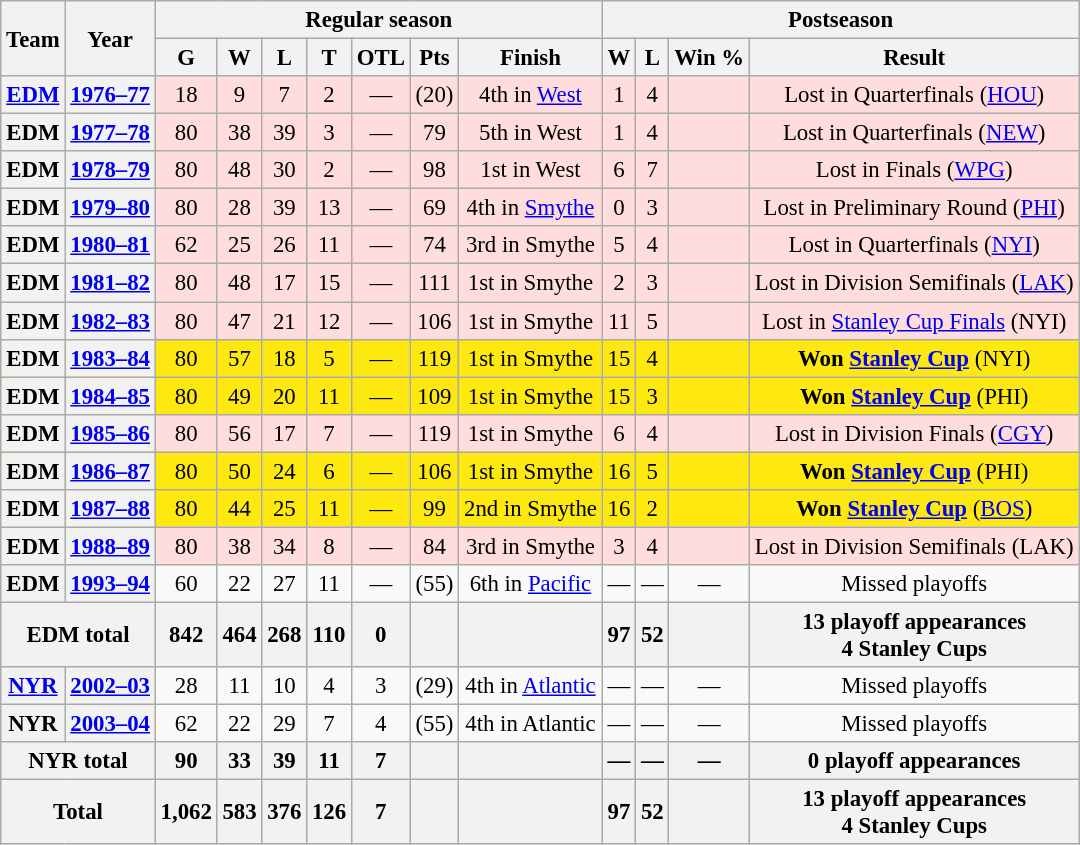<table class="wikitable" style="font-size:95%; text-align:center;">
<tr>
<th rowspan="2">Team</th>
<th rowspan="2">Year</th>
<th colspan="7">Regular season</th>
<th colspan="4">Postseason</th>
</tr>
<tr>
<th>G</th>
<th>W</th>
<th>L</th>
<th>T</th>
<th>OTL</th>
<th>Pts</th>
<th>Finish</th>
<th>W</th>
<th>L</th>
<th>Win %</th>
<th>Result</th>
</tr>
<tr style="background:#fdd;">
<th><a href='#'>EDM</a></th>
<th><a href='#'>1976–77</a></th>
<td>18</td>
<td>9</td>
<td>7</td>
<td>2</td>
<td>—</td>
<td>(20)</td>
<td>4th in <a href='#'>West</a></td>
<td>1</td>
<td>4</td>
<td></td>
<td>Lost in Quarterfinals (<a href='#'>HOU</a>)</td>
</tr>
<tr style="background:#fdd;">
<th>EDM</th>
<th><a href='#'>1977–78</a></th>
<td>80</td>
<td>38</td>
<td>39</td>
<td>3</td>
<td>—</td>
<td>79</td>
<td>5th in West</td>
<td>1</td>
<td>4</td>
<td></td>
<td>Lost in Quarterfinals (<a href='#'>NEW</a>)</td>
</tr>
<tr style="background:#fdd;">
<th>EDM</th>
<th><a href='#'>1978–79</a></th>
<td>80</td>
<td>48</td>
<td>30</td>
<td>2</td>
<td>—</td>
<td>98</td>
<td>1st in West</td>
<td>6</td>
<td>7</td>
<td></td>
<td>Lost in Finals (<a href='#'>WPG</a>)</td>
</tr>
<tr style="background:#fdd;">
<th>EDM</th>
<th><a href='#'>1979–80</a></th>
<td>80</td>
<td>28</td>
<td>39</td>
<td>13</td>
<td>—</td>
<td>69</td>
<td>4th in <a href='#'>Smythe</a></td>
<td>0</td>
<td>3</td>
<td></td>
<td>Lost in Preliminary Round (<a href='#'>PHI</a>)</td>
</tr>
<tr style="background:#fdd;">
<th>EDM</th>
<th><a href='#'>1980–81</a></th>
<td>62</td>
<td>25</td>
<td>26</td>
<td>11</td>
<td>—</td>
<td>74</td>
<td>3rd in Smythe</td>
<td>5</td>
<td>4</td>
<td></td>
<td>Lost in Quarterfinals (<a href='#'>NYI</a>)</td>
</tr>
<tr style="background:#fdd;">
<th>EDM</th>
<th><a href='#'>1981–82</a></th>
<td>80</td>
<td>48</td>
<td>17</td>
<td>15</td>
<td>—</td>
<td>111</td>
<td>1st in Smythe</td>
<td>2</td>
<td>3</td>
<td></td>
<td>Lost in Division Semifinals (<a href='#'>LAK</a>)</td>
</tr>
<tr style="background:#fdd;">
<th>EDM</th>
<th><a href='#'>1982–83</a></th>
<td>80</td>
<td>47</td>
<td>21</td>
<td>12</td>
<td>—</td>
<td>106</td>
<td>1st in Smythe</td>
<td>11</td>
<td>5</td>
<td></td>
<td>Lost in <a href='#'>Stanley Cup Finals</a> (NYI)</td>
</tr>
<tr style="background:#fde910;">
<th>EDM</th>
<th><a href='#'>1983–84</a></th>
<td>80</td>
<td>57</td>
<td>18</td>
<td>5</td>
<td>—</td>
<td>119</td>
<td>1st in Smythe</td>
<td>15</td>
<td>4</td>
<td></td>
<td><strong>Won <a href='#'>Stanley Cup</a></strong> (NYI)</td>
</tr>
<tr style="background:#fde910;">
<th>EDM</th>
<th><a href='#'>1984–85</a></th>
<td>80</td>
<td>49</td>
<td>20</td>
<td>11</td>
<td>—</td>
<td>109</td>
<td>1st in Smythe</td>
<td>15</td>
<td>3</td>
<td></td>
<td><strong>Won <a href='#'>Stanley Cup</a></strong> (PHI)</td>
</tr>
<tr style="background:#fdd;">
<th>EDM</th>
<th><a href='#'>1985–86</a></th>
<td>80</td>
<td>56</td>
<td>17</td>
<td>7</td>
<td>—</td>
<td>119</td>
<td>1st in Smythe</td>
<td>6</td>
<td>4</td>
<td></td>
<td>Lost in Division Finals (<a href='#'>CGY</a>)</td>
</tr>
<tr style="background:#fde910;">
<th>EDM</th>
<th><a href='#'>1986–87</a></th>
<td>80</td>
<td>50</td>
<td>24</td>
<td>6</td>
<td>—</td>
<td>106</td>
<td>1st in Smythe</td>
<td>16</td>
<td>5</td>
<td></td>
<td><strong>Won <a href='#'>Stanley Cup</a></strong> (PHI)</td>
</tr>
<tr style="background:#fde910;">
<th>EDM</th>
<th><a href='#'>1987–88</a></th>
<td>80</td>
<td>44</td>
<td>25</td>
<td>11</td>
<td>—</td>
<td>99</td>
<td>2nd in Smythe</td>
<td>16</td>
<td>2</td>
<td></td>
<td><strong>Won <a href='#'>Stanley Cup</a></strong> (<a href='#'>BOS</a>)</td>
</tr>
<tr style="background:#fdd;">
<th>EDM</th>
<th><a href='#'>1988–89</a></th>
<td>80</td>
<td>38</td>
<td>34</td>
<td>8</td>
<td>—</td>
<td>84</td>
<td>3rd in Smythe</td>
<td>3</td>
<td>4</td>
<td></td>
<td>Lost in Division Semifinals (LAK)</td>
</tr>
<tr>
<th>EDM</th>
<th><a href='#'>1993–94</a></th>
<td>60</td>
<td>22</td>
<td>27</td>
<td>11</td>
<td>—</td>
<td>(55)</td>
<td>6th in <a href='#'>Pacific</a></td>
<td>—</td>
<td>—</td>
<td>—</td>
<td>Missed playoffs</td>
</tr>
<tr>
<th colspan="2">EDM total</th>
<th>842</th>
<th>464</th>
<th>268</th>
<th>110</th>
<th>0</th>
<th> </th>
<th> </th>
<th>97</th>
<th>52</th>
<th></th>
<th>13 playoff appearances<br>4 Stanley Cups</th>
</tr>
<tr>
<th><a href='#'>NYR</a></th>
<th><a href='#'>2002–03</a></th>
<td>28</td>
<td>11</td>
<td>10</td>
<td>4</td>
<td>3</td>
<td>(29)</td>
<td>4th in <a href='#'>Atlantic</a></td>
<td>—</td>
<td>—</td>
<td>—</td>
<td>Missed playoffs</td>
</tr>
<tr>
<th>NYR</th>
<th><a href='#'>2003–04</a></th>
<td>62</td>
<td>22</td>
<td>29</td>
<td>7</td>
<td>4</td>
<td>(55)</td>
<td>4th in Atlantic</td>
<td>—</td>
<td>—</td>
<td>—</td>
<td>Missed playoffs</td>
</tr>
<tr>
<th colspan="2">NYR total</th>
<th>90</th>
<th>33</th>
<th>39</th>
<th>11</th>
<th>7</th>
<th> </th>
<th> </th>
<th>—</th>
<th>—</th>
<th>—</th>
<th>0 playoff appearances</th>
</tr>
<tr>
<th colspan="2">Total</th>
<th>1,062</th>
<th>583</th>
<th>376</th>
<th>126</th>
<th>7</th>
<th> </th>
<th> </th>
<th>97</th>
<th>52</th>
<th></th>
<th>13 playoff appearances<br>4 Stanley Cups</th>
</tr>
</table>
